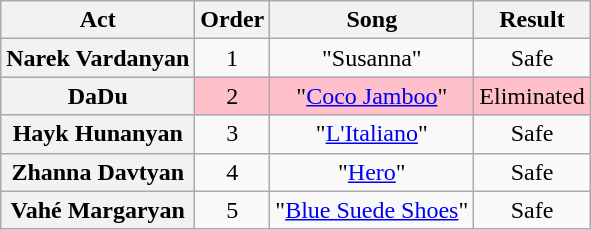<table class="wikitable plainrowheaders" style="text-align:center;">
<tr>
<th scope="col">Act</th>
<th scope="col">Order</th>
<th scope="col">Song</th>
<th scope="col">Result</th>
</tr>
<tr>
<th scope="row">Narek Vardanyan</th>
<td>1</td>
<td>"Susanna"</td>
<td>Safe</td>
</tr>
<tr style="background:pink;">
<th scope="row">DaDu</th>
<td>2</td>
<td>"<a href='#'>Coco Jamboo</a>"</td>
<td>Eliminated</td>
</tr>
<tr>
<th scope="row">Hayk Hunanyan</th>
<td>3</td>
<td>"<a href='#'>L'Italiano</a>"</td>
<td>Safe</td>
</tr>
<tr>
<th scope="row">Zhanna Davtyan</th>
<td>4</td>
<td>"<a href='#'>Hero</a>"</td>
<td>Safe</td>
</tr>
<tr>
<th scope="row">Vahé Margaryan</th>
<td>5</td>
<td>"<a href='#'>Blue Suede Shoes</a>"</td>
<td>Safe</td>
</tr>
</table>
